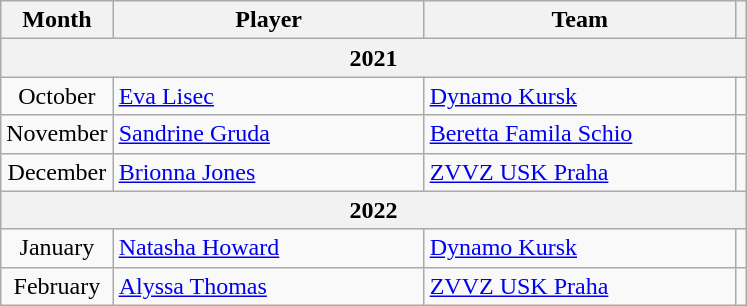<table class="wikitable" style="text-align: center;">
<tr>
<th>Month</th>
<th style="width:200px;">Player</th>
<th style="width:200px;">Team</th>
<th></th>
</tr>
<tr>
<th colspan=5>2021</th>
</tr>
<tr>
<td>October</td>
<td align=left> <a href='#'>Eva Lisec</a></td>
<td align=left> <a href='#'>Dynamo Kursk</a></td>
<td></td>
</tr>
<tr>
<td>November</td>
<td align=left> <a href='#'>Sandrine Gruda</a></td>
<td align=left> <a href='#'>Beretta Famila Schio</a></td>
<td></td>
</tr>
<tr>
<td>December</td>
<td align=left> <a href='#'>Brionna Jones</a></td>
<td align=left> <a href='#'>ZVVZ USK Praha</a></td>
<td></td>
</tr>
<tr>
<th colspan=5>2022</th>
</tr>
<tr>
<td>January</td>
<td align=left> <a href='#'>Natasha Howard</a></td>
<td align=left> <a href='#'>Dynamo Kursk</a></td>
<td></td>
</tr>
<tr>
<td>February</td>
<td align=left> <a href='#'>Alyssa Thomas</a></td>
<td align=left> <a href='#'>ZVVZ USK Praha</a></td>
<td></td>
</tr>
</table>
